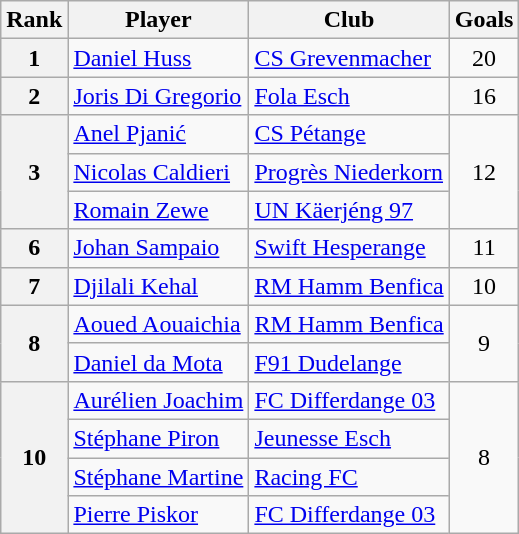<table class="wikitable" style="text-align:center">
<tr>
<th>Rank</th>
<th>Player</th>
<th>Club</th>
<th>Goals</th>
</tr>
<tr>
<th>1</th>
<td align="left"> <a href='#'>Daniel Huss</a></td>
<td align="left"><a href='#'>CS Grevenmacher</a></td>
<td>20</td>
</tr>
<tr>
<th>2</th>
<td align="left"> <a href='#'>Joris Di Gregorio</a></td>
<td align="left"><a href='#'>Fola Esch</a></td>
<td>16</td>
</tr>
<tr>
<th rowspan="3">3</th>
<td align="left"> <a href='#'>Anel Pjanić</a></td>
<td align="left"><a href='#'>CS Pétange</a></td>
<td rowspan="3">12</td>
</tr>
<tr>
<td align="left"> <a href='#'>Nicolas Caldieri</a></td>
<td align="left"><a href='#'>Progrès Niederkorn</a></td>
</tr>
<tr>
<td align="left"> <a href='#'>Romain Zewe</a></td>
<td align="left"><a href='#'>UN Käerjéng 97</a></td>
</tr>
<tr>
<th>6</th>
<td align="left"> <a href='#'>Johan Sampaio</a></td>
<td align="left"><a href='#'>Swift Hesperange</a></td>
<td>11</td>
</tr>
<tr>
<th>7</th>
<td align="left"> <a href='#'>Djilali Kehal</a></td>
<td align="left"><a href='#'>RM Hamm Benfica</a></td>
<td>10</td>
</tr>
<tr>
<th rowspan="2">8</th>
<td align="left"> <a href='#'>Aoued Aouaichia</a></td>
<td align="left"><a href='#'>RM Hamm Benfica</a></td>
<td rowspan="2">9</td>
</tr>
<tr>
<td align="left"> <a href='#'>Daniel da Mota</a></td>
<td align="left"><a href='#'>F91 Dudelange</a></td>
</tr>
<tr>
<th rowspan="4">10</th>
<td align="left"> <a href='#'>Aurélien Joachim</a></td>
<td align="left"><a href='#'>FC Differdange 03</a></td>
<td rowspan="4">8</td>
</tr>
<tr>
<td align="left"> <a href='#'>Stéphane Piron</a></td>
<td align="left"><a href='#'>Jeunesse Esch</a></td>
</tr>
<tr>
<td align="left"> <a href='#'>Stéphane Martine</a></td>
<td align="left"><a href='#'>Racing FC</a></td>
</tr>
<tr>
<td align="left"> <a href='#'>Pierre Piskor</a></td>
<td align="left"><a href='#'>FC Differdange 03</a></td>
</tr>
</table>
